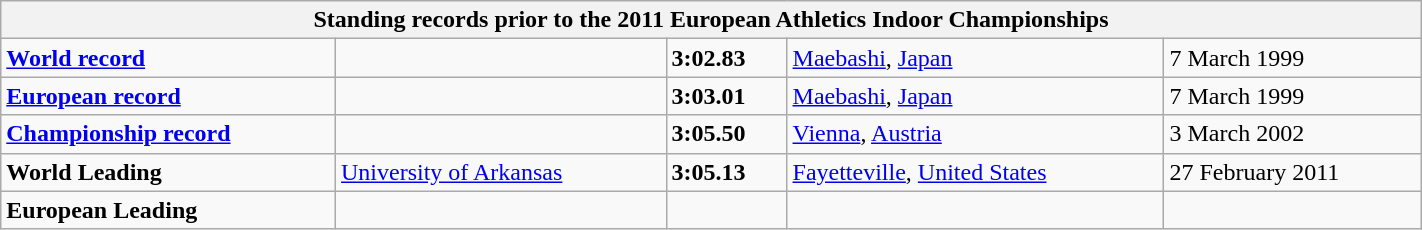<table class="wikitable" width=75%>
<tr>
<th colspan="5">Standing records prior to the 2011 European Athletics Indoor Championships</th>
</tr>
<tr>
<td><strong><a href='#'>World record</a></strong></td>
<td></td>
<td><strong>3:02.83</strong></td>
<td><a href='#'>Maebashi</a>, <a href='#'>Japan</a></td>
<td>7 March 1999</td>
</tr>
<tr>
<td><strong><a href='#'>European record</a></strong></td>
<td></td>
<td><strong>3:03.01</strong></td>
<td><a href='#'>Maebashi</a>, <a href='#'>Japan</a></td>
<td>7 March 1999</td>
</tr>
<tr>
<td><strong><a href='#'>Championship record</a></strong></td>
<td></td>
<td><strong>3:05.50</strong></td>
<td><a href='#'>Vienna</a>, <a href='#'>Austria</a></td>
<td>3 March 2002</td>
</tr>
<tr>
<td><strong>World Leading</strong></td>
<td><a href='#'>University of Arkansas</a></td>
<td><strong>3:05.13</strong></td>
<td><a href='#'>Fayetteville</a>, <a href='#'>United States</a></td>
<td>27 February 2011</td>
</tr>
<tr>
<td><strong>European Leading</strong></td>
<td></td>
<td></td>
<td></td>
<td></td>
</tr>
</table>
